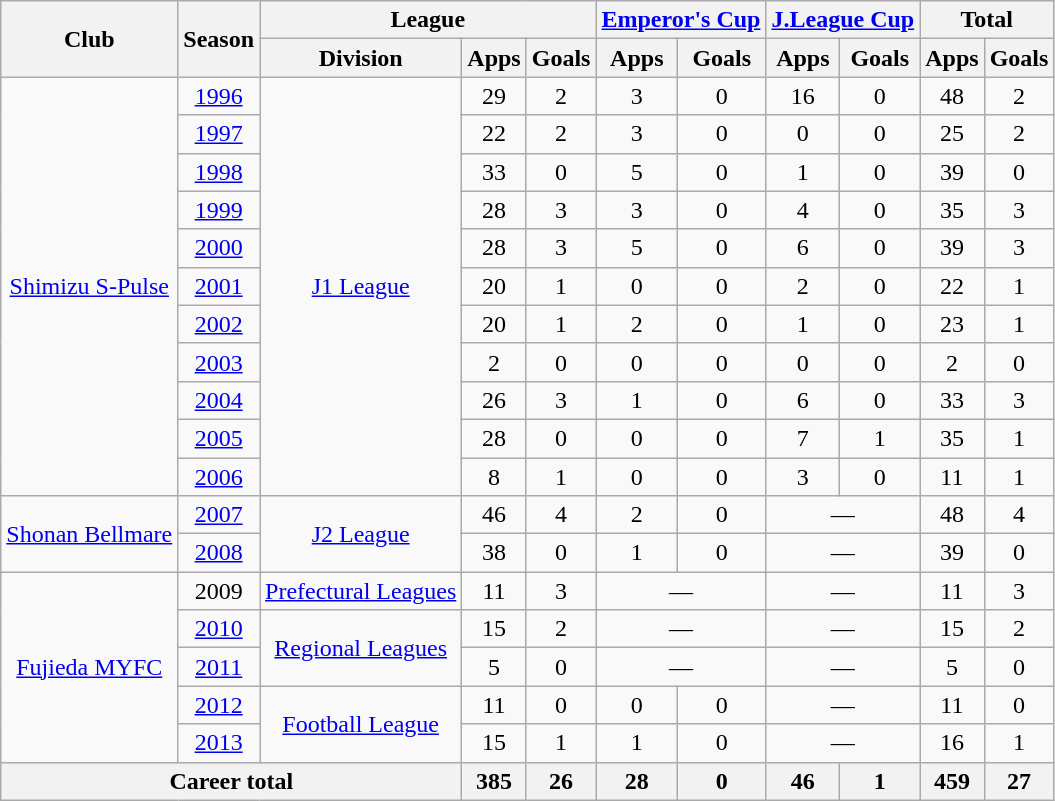<table class="wikitable" style="text-align:center">
<tr>
<th rowspan="2">Club</th>
<th rowspan="2">Season</th>
<th colspan="3">League</th>
<th colspan="2"><a href='#'>Emperor's Cup</a></th>
<th colspan="2"><a href='#'>J.League Cup</a></th>
<th colspan="2">Total</th>
</tr>
<tr>
<th>Division</th>
<th>Apps</th>
<th>Goals</th>
<th>Apps</th>
<th>Goals</th>
<th>Apps</th>
<th>Goals</th>
<th>Apps</th>
<th>Goals</th>
</tr>
<tr>
<td rowspan="11"><a href='#'>Shimizu S-Pulse</a></td>
<td><a href='#'>1996</a></td>
<td rowspan="11"><a href='#'>J1 League</a></td>
<td>29</td>
<td>2</td>
<td>3</td>
<td>0</td>
<td>16</td>
<td>0</td>
<td>48</td>
<td>2</td>
</tr>
<tr>
<td><a href='#'>1997</a></td>
<td>22</td>
<td>2</td>
<td>3</td>
<td>0</td>
<td>0</td>
<td>0</td>
<td>25</td>
<td>2</td>
</tr>
<tr>
<td><a href='#'>1998</a></td>
<td>33</td>
<td>0</td>
<td>5</td>
<td>0</td>
<td>1</td>
<td>0</td>
<td>39</td>
<td>0</td>
</tr>
<tr>
<td><a href='#'>1999</a></td>
<td>28</td>
<td>3</td>
<td>3</td>
<td>0</td>
<td>4</td>
<td>0</td>
<td>35</td>
<td>3</td>
</tr>
<tr>
<td><a href='#'>2000</a></td>
<td>28</td>
<td>3</td>
<td>5</td>
<td>0</td>
<td>6</td>
<td>0</td>
<td>39</td>
<td>3</td>
</tr>
<tr>
<td><a href='#'>2001</a></td>
<td>20</td>
<td>1</td>
<td>0</td>
<td>0</td>
<td>2</td>
<td>0</td>
<td>22</td>
<td>1</td>
</tr>
<tr>
<td><a href='#'>2002</a></td>
<td>20</td>
<td>1</td>
<td>2</td>
<td>0</td>
<td>1</td>
<td>0</td>
<td>23</td>
<td>1</td>
</tr>
<tr>
<td><a href='#'>2003</a></td>
<td>2</td>
<td>0</td>
<td>0</td>
<td>0</td>
<td>0</td>
<td>0</td>
<td>2</td>
<td>0</td>
</tr>
<tr>
<td><a href='#'>2004</a></td>
<td>26</td>
<td>3</td>
<td>1</td>
<td>0</td>
<td>6</td>
<td>0</td>
<td>33</td>
<td>3</td>
</tr>
<tr>
<td><a href='#'>2005</a></td>
<td>28</td>
<td>0</td>
<td>0</td>
<td>0</td>
<td>7</td>
<td>1</td>
<td>35</td>
<td>1</td>
</tr>
<tr>
<td><a href='#'>2006</a></td>
<td>8</td>
<td>1</td>
<td>0</td>
<td>0</td>
<td>3</td>
<td>0</td>
<td>11</td>
<td>1</td>
</tr>
<tr>
<td rowspan="2"><a href='#'>Shonan Bellmare</a></td>
<td><a href='#'>2007</a></td>
<td rowspan="2"><a href='#'>J2 League</a></td>
<td>46</td>
<td>4</td>
<td>2</td>
<td>0</td>
<td colspan="2">—</td>
<td>48</td>
<td>4</td>
</tr>
<tr>
<td><a href='#'>2008</a></td>
<td>38</td>
<td>0</td>
<td>1</td>
<td>0</td>
<td colspan="2">—</td>
<td>39</td>
<td>0</td>
</tr>
<tr>
<td rowspan="5"><a href='#'>Fujieda MYFC</a></td>
<td>2009</td>
<td><a href='#'>Prefectural Leagues</a></td>
<td>11</td>
<td>3</td>
<td colspan="2">—</td>
<td colspan="2">—</td>
<td>11</td>
<td>3</td>
</tr>
<tr>
<td><a href='#'>2010</a></td>
<td rowspan="2"><a href='#'>Regional Leagues</a></td>
<td>15</td>
<td>2</td>
<td colspan="2">—</td>
<td colspan="2">—</td>
<td>15</td>
<td>2</td>
</tr>
<tr>
<td><a href='#'>2011</a></td>
<td>5</td>
<td>0</td>
<td colspan="2">—</td>
<td colspan="2">—</td>
<td>5</td>
<td>0</td>
</tr>
<tr>
<td><a href='#'>2012</a></td>
<td rowspan="2"><a href='#'>Football League</a></td>
<td>11</td>
<td>0</td>
<td>0</td>
<td>0</td>
<td colspan="2">—</td>
<td>11</td>
<td>0</td>
</tr>
<tr>
<td><a href='#'>2013</a></td>
<td>15</td>
<td>1</td>
<td>1</td>
<td>0</td>
<td colspan="2">—</td>
<td>16</td>
<td>1</td>
</tr>
<tr>
<th colspan="3">Career total</th>
<th>385</th>
<th>26</th>
<th>28</th>
<th>0</th>
<th>46</th>
<th>1</th>
<th>459</th>
<th>27</th>
</tr>
</table>
